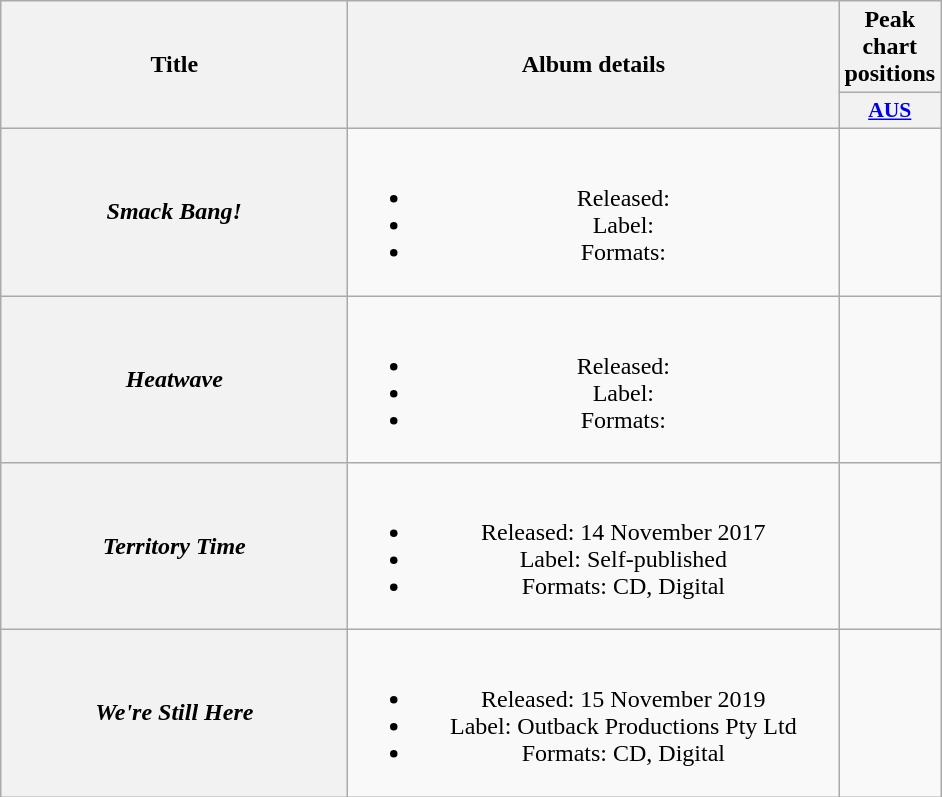<table class="wikitable plainrowheaders" style="text-align:center;">
<tr>
<th rowspan="2" scope="col" style="width:14em;">Title</th>
<th rowspan="2" scope="col" style="width:20em;">Album details</th>
<th colspan="1" scope="col">Peak chart positions</th>
</tr>
<tr>
<th scope="col" style="width:3em;font-size:90%;"><a href='#'>AUS</a></th>
</tr>
<tr>
<th scope="row"><em>Smack Bang!</em></th>
<td><br><ul><li>Released:</li><li>Label:</li><li>Formats:</li></ul></td>
<td></td>
</tr>
<tr>
<th scope="row"><em>Heatwave</em></th>
<td><br><ul><li>Released:</li><li>Label:</li><li>Formats:</li></ul></td>
<td></td>
</tr>
<tr>
<th scope="row"><em>Territory Time</em></th>
<td><br><ul><li>Released: 14 November 2017</li><li>Label: Self-published</li><li>Formats: CD, Digital</li></ul></td>
<td></td>
</tr>
<tr>
<th scope="row"><em>We're Still Here</em></th>
<td><br><ul><li>Released: 15 November 2019</li><li>Label: Outback Productions Pty Ltd</li><li>Formats: CD, Digital</li></ul></td>
<td></td>
</tr>
</table>
